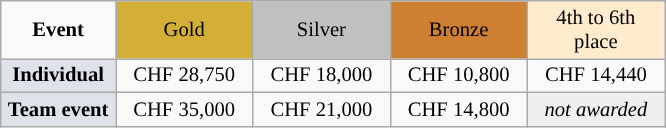<table class="wikitable" style="font-size:86%;text-align:center">
<tr>
<td style="width:70px;"><strong>Event</strong></td>
<td style="width:85px; background:#D4AF37;">Gold</td>
<td style="width:85px; background:#C0C0C0;">Silver</td>
<td style="width:85px; background:#CD7F32;">Bronze</td>
<td style="width:85px; background:#ffebcd;">4th to 6th place</td>
</tr>
<tr>
<td style="background:#dfe2e9;"><strong>Individual</strong></td>
<td>CHF 28,750</td>
<td>CHF 18,000</td>
<td>CHF 10,800</td>
<td>CHF 14,440</td>
</tr>
<tr>
<td style="background:#dfe2e9;"><strong>Team event</strong></td>
<td>CHF 35,000</td>
<td>CHF 21,000</td>
<td>CHF 14,800</td>
<td style=background:#efefef;><em>not awarded</em></td>
</tr>
</table>
